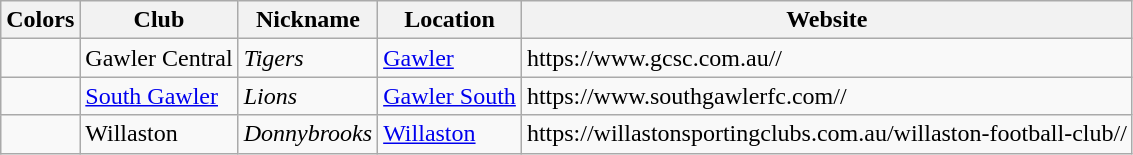<table class = "wikitable">
<tr>
<th>Colors</th>
<th>Club</th>
<th>Nickname</th>
<th>Location</th>
<th>Website</th>
</tr>
<tr>
<td></td>
<td>Gawler Central</td>
<td><em>Tigers</em></td>
<td><a href='#'>Gawler</a></td>
<td>https://www.gcsc.com.au//</td>
</tr>
<tr>
<td></td>
<td><a href='#'>South Gawler</a></td>
<td><em>Lions</em></td>
<td><a href='#'>Gawler South</a></td>
<td>https://www.southgawlerfc.com//</td>
</tr>
<tr>
<td></td>
<td>Willaston</td>
<td><em>Donnybrooks</em></td>
<td><a href='#'>Willaston</a></td>
<td>https://willastonsportingclubs.com.au/willaston-football-club//</td>
</tr>
</table>
